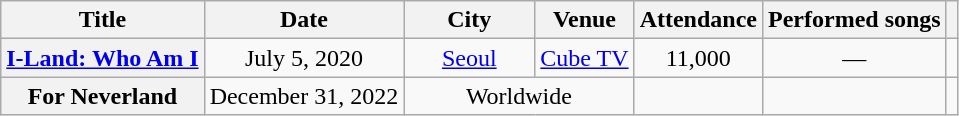<table class="wikitable plainrowheaders" style="text-align:center;">
<tr>
<th>Title</th>
<th>Date</th>
<th width="80">City</th>
<th>Venue</th>
<th>Attendance</th>
<th>Performed songs</th>
<th scope="col" class="unsortable"></th>
</tr>
<tr>
<th scope="row"><a href='#'>I-Land: Who Am I</a></th>
<td>July 5, 2020</td>
<td><a href='#'>Seoul</a></td>
<td><a href='#'>Cube TV</a></td>
<td>11,000</td>
<td>—</td>
<td></td>
</tr>
<tr>
<th scope="row">For Neverland</th>
<td>December 31, 2022</td>
<td colspan="2">Worldwide</td>
<td></td>
<td></td>
<td></td>
</tr>
</table>
